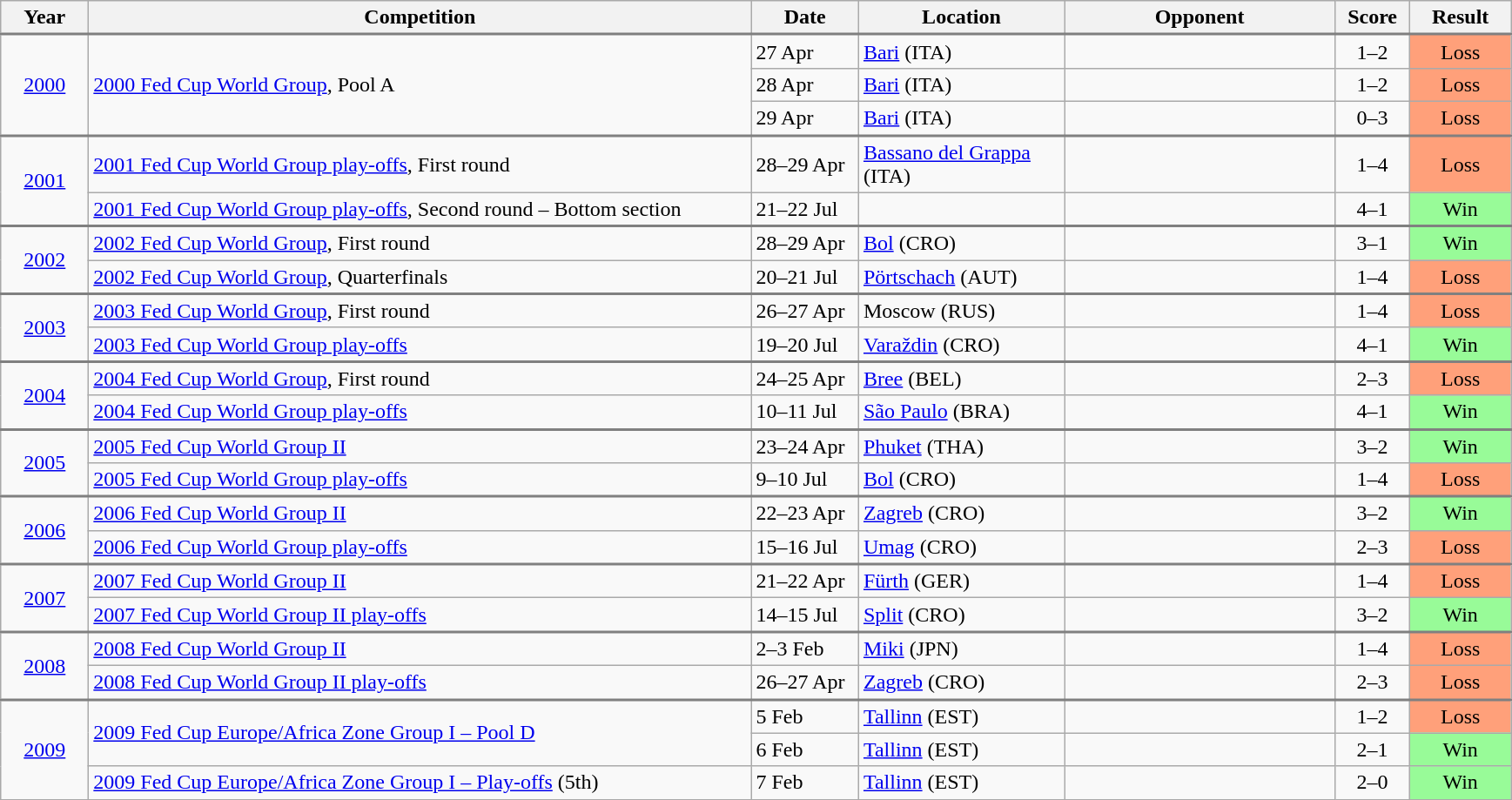<table class="wikitable collapsible collapsed">
<tr>
<th width="60">Year</th>
<th width="500">Competition</th>
<th width="75">Date</th>
<th width="150">Location</th>
<th width="200">Opponent</th>
<th width="50">Score</th>
<th width="70">Result</th>
</tr>
<tr style="border-top:2px solid gray;">
<td align="center" rowspan="3"><a href='#'>2000</a></td>
<td align="left" rowspan="3"><a href='#'>2000 Fed Cup World Group</a>, Pool A</td>
<td>27 Apr</td>
<td><a href='#'>Bari</a> (ITA)</td>
<td></td>
<td align="center">1–2</td>
<td align="center" bgcolor="#FFA07A">Loss</td>
</tr>
<tr>
<td>28 Apr</td>
<td><a href='#'>Bari</a> (ITA)</td>
<td></td>
<td align="center">1–2</td>
<td align="center" bgcolor="#FFA07A">Loss</td>
</tr>
<tr>
<td>29 Apr</td>
<td><a href='#'>Bari</a> (ITA)</td>
<td></td>
<td align="center">0–3</td>
<td align="center" bgcolor="#FFA07A">Loss</td>
</tr>
<tr style="border-top:2px solid gray;">
<td align="center" rowspan="2"><a href='#'>2001</a></td>
<td><a href='#'>2001 Fed Cup World Group play-offs</a>, First round</td>
<td>28–29 Apr</td>
<td><a href='#'>Bassano del Grappa</a> (ITA)</td>
<td></td>
<td align="center">1–4</td>
<td align="center" bgcolor="#FFA07A">Loss</td>
</tr>
<tr>
<td><a href='#'>2001 Fed Cup World Group play-offs</a>, Second round – Bottom section</td>
<td>21–22 Jul</td>
<td></td>
<td></td>
<td align="center">4–1</td>
<td align="center" bgcolor="#98FB98">Win</td>
</tr>
<tr style="border-top:2px solid gray;">
<td align="center" rowspan="2"><a href='#'>2002</a></td>
<td><a href='#'>2002 Fed Cup World Group</a>, First round</td>
<td>28–29 Apr</td>
<td><a href='#'>Bol</a> (CRO)</td>
<td></td>
<td align="center">3–1</td>
<td align="center" bgcolor="#98FB98">Win</td>
</tr>
<tr>
<td><a href='#'>2002 Fed Cup World Group</a>, Quarterfinals</td>
<td>20–21 Jul</td>
<td><a href='#'>Pörtschach</a> (AUT)</td>
<td></td>
<td align="center">1–4</td>
<td align="center" bgcolor="#FFA07A">Loss</td>
</tr>
<tr style="border-top:2px solid gray;">
<td align="center" rowspan="2"><a href='#'>2003</a></td>
<td><a href='#'>2003 Fed Cup World Group</a>, First round</td>
<td>26–27 Apr</td>
<td>Moscow (RUS)</td>
<td></td>
<td align="center">1–4</td>
<td align="center" bgcolor="#FFA07A">Loss</td>
</tr>
<tr>
<td><a href='#'>2003 Fed Cup World Group play-offs</a></td>
<td>19–20 Jul</td>
<td><a href='#'>Varaždin</a> (CRO)</td>
<td></td>
<td align="center">4–1</td>
<td align="center" bgcolor="#98FB98">Win</td>
</tr>
<tr style="border-top:2px solid gray;">
<td align="center" rowspan="2"><a href='#'>2004</a></td>
<td><a href='#'>2004 Fed Cup World Group</a>, First round</td>
<td>24–25 Apr</td>
<td><a href='#'>Bree</a> (BEL)</td>
<td></td>
<td align="center">2–3</td>
<td align="center" bgcolor="#FFA07A">Loss</td>
</tr>
<tr>
<td><a href='#'>2004 Fed Cup World Group play-offs</a></td>
<td>10–11 Jul</td>
<td><a href='#'>São Paulo</a> (BRA)</td>
<td></td>
<td align="center">4–1</td>
<td align="center" bgcolor="#98FB98">Win</td>
</tr>
<tr style="border-top:2px solid gray;">
<td align="center" rowspan="2"><a href='#'>2005</a></td>
<td><a href='#'>2005 Fed Cup World Group II</a></td>
<td>23–24 Apr</td>
<td><a href='#'>Phuket</a> (THA)</td>
<td></td>
<td align="center">3–2</td>
<td align="center" bgcolor="#98FB98">Win</td>
</tr>
<tr>
<td><a href='#'>2005 Fed Cup World Group play-offs</a></td>
<td>9–10 Jul</td>
<td><a href='#'>Bol</a> (CRO)</td>
<td></td>
<td align="center">1–4</td>
<td align="center" bgcolor="#FFA07A">Loss</td>
</tr>
<tr style="border-top:2px solid gray;">
<td align="center" rowspan="2"><a href='#'>2006</a></td>
<td><a href='#'>2006 Fed Cup World Group II</a></td>
<td>22–23 Apr</td>
<td><a href='#'>Zagreb</a> (CRO)</td>
<td></td>
<td align="center">3–2</td>
<td align="center" bgcolor="#98FB98">Win</td>
</tr>
<tr>
<td><a href='#'>2006 Fed Cup World Group play-offs</a></td>
<td>15–16 Jul</td>
<td><a href='#'>Umag</a> (CRO)</td>
<td></td>
<td align="center">2–3</td>
<td align="center" bgcolor="#FFA07A">Loss</td>
</tr>
<tr style="border-top:2px solid gray;">
<td align="center" rowspan="2"><a href='#'>2007</a></td>
<td><a href='#'>2007 Fed Cup World Group II</a></td>
<td>21–22 Apr</td>
<td><a href='#'>Fürth</a> (GER)</td>
<td></td>
<td align="center">1–4</td>
<td align="center" bgcolor="#FFA07A">Loss</td>
</tr>
<tr>
<td><a href='#'>2007 Fed Cup World Group II play-offs</a></td>
<td>14–15 Jul</td>
<td><a href='#'>Split</a> (CRO)</td>
<td></td>
<td align="center">3–2</td>
<td align="center" bgcolor="#98FB98">Win</td>
</tr>
<tr style="border-top:2px solid gray;">
<td align="center" rowspan="2"><a href='#'>2008</a></td>
<td><a href='#'>2008 Fed Cup World Group II</a></td>
<td>2–3 Feb</td>
<td><a href='#'>Miki</a> (JPN)</td>
<td></td>
<td align="center">1–4</td>
<td align="center" bgcolor="#FFA07A">Loss</td>
</tr>
<tr>
<td><a href='#'>2008 Fed Cup World Group II play-offs</a></td>
<td>26–27 Apr</td>
<td><a href='#'>Zagreb</a> (CRO)</td>
<td></td>
<td align="center">2–3</td>
<td align="center" bgcolor="#FFA07A">Loss</td>
</tr>
<tr style="border-top:2px solid gray;">
<td align="center" rowspan="3"><a href='#'>2009</a></td>
<td align="left" rowspan="2"><a href='#'>2009 Fed Cup Europe/Africa Zone Group I – Pool D</a></td>
<td>5 Feb</td>
<td><a href='#'>Tallinn</a> (EST)</td>
<td></td>
<td align="center">1–2</td>
<td align="center" bgcolor="#FFA07A">Loss</td>
</tr>
<tr>
<td>6 Feb</td>
<td><a href='#'>Tallinn</a> (EST)</td>
<td></td>
<td align="center">2–1</td>
<td align="center" bgcolor="#98FB98">Win</td>
</tr>
<tr>
<td><a href='#'>2009 Fed Cup Europe/Africa Zone Group I – Play-offs</a> (5th)</td>
<td>7 Feb</td>
<td><a href='#'>Tallinn</a> (EST)</td>
<td></td>
<td align="center">2–0</td>
<td align="center" bgcolor="#98FB98">Win</td>
</tr>
</table>
